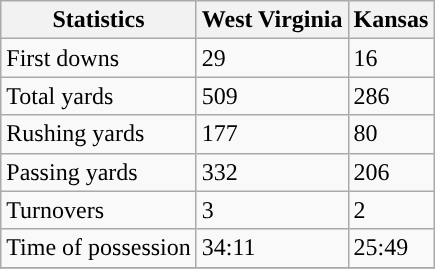<table class="wikitable" style="float: left;">
<tr>
<th>Statistics</th>
<th>West Virginia</th>
<th>Kansas</th>
</tr>
<tr>
<td>First downs</td>
<td>29</td>
<td>16</td>
</tr>
<tr>
<td>Total yards</td>
<td>509</td>
<td>286</td>
</tr>
<tr>
<td>Rushing yards</td>
<td>177</td>
<td>80</td>
</tr>
<tr>
<td>Passing yards</td>
<td>332</td>
<td>206</td>
</tr>
<tr>
<td>Turnovers</td>
<td>3</td>
<td>2</td>
</tr>
<tr>
<td>Time of possession</td>
<td>34:11</td>
<td>25:49</td>
</tr>
<tr>
</tr>
</table>
